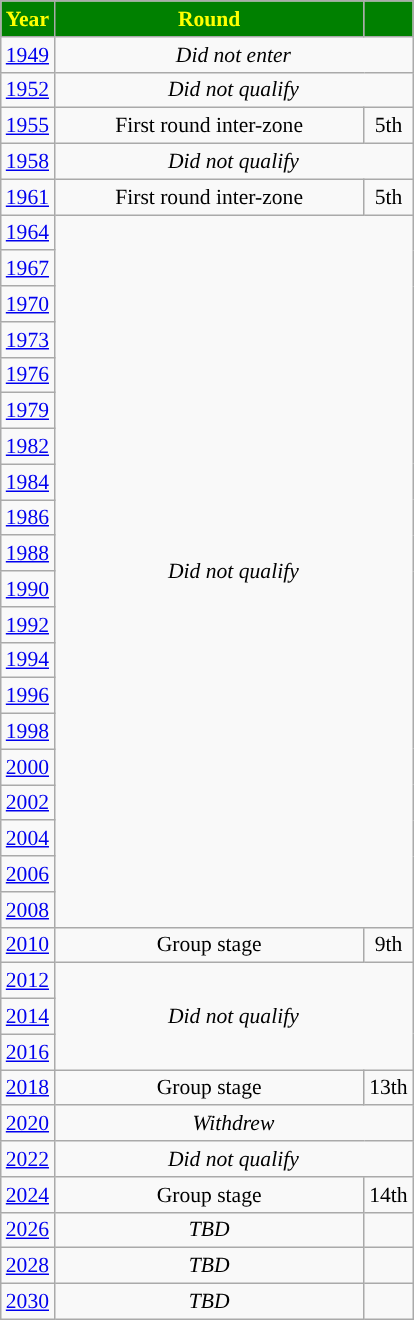<table class="wikitable" style="text-align: center; font-size:90%">
<tr style="color:yellow;">
<th style="background:green;">Year</th>
<th style="background:green; width:200px">Round</th>
<th style="background:green;"></th>
</tr>
<tr>
<td><a href='#'>1949</a></td>
<td colspan="2"><em>Did not enter</em></td>
</tr>
<tr>
<td><a href='#'>1952</a></td>
<td colspan="2"><em>Did not qualify</em></td>
</tr>
<tr>
<td><a href='#'>1955</a></td>
<td>First round inter-zone</td>
<td>5th</td>
</tr>
<tr>
<td><a href='#'>1958</a></td>
<td colspan="2"><em>Did not qualify</em></td>
</tr>
<tr>
<td><a href='#'>1961</a></td>
<td>First round inter-zone</td>
<td>5th</td>
</tr>
<tr>
<td><a href='#'>1964</a></td>
<td colspan="2" rowspan="20"><em>Did not qualify</em></td>
</tr>
<tr>
<td><a href='#'>1967</a></td>
</tr>
<tr>
<td><a href='#'>1970</a></td>
</tr>
<tr>
<td><a href='#'>1973</a></td>
</tr>
<tr>
<td><a href='#'>1976</a></td>
</tr>
<tr>
<td><a href='#'>1979</a></td>
</tr>
<tr>
<td><a href='#'>1982</a></td>
</tr>
<tr>
<td><a href='#'>1984</a></td>
</tr>
<tr>
<td><a href='#'>1986</a></td>
</tr>
<tr>
<td><a href='#'>1988</a></td>
</tr>
<tr>
<td><a href='#'>1990</a></td>
</tr>
<tr>
<td><a href='#'>1992</a></td>
</tr>
<tr>
<td><a href='#'>1994</a></td>
</tr>
<tr>
<td><a href='#'>1996</a></td>
</tr>
<tr>
<td><a href='#'>1998</a></td>
</tr>
<tr>
<td><a href='#'>2000</a></td>
</tr>
<tr>
<td><a href='#'>2002</a></td>
</tr>
<tr>
<td><a href='#'>2004</a></td>
</tr>
<tr>
<td><a href='#'>2006</a></td>
</tr>
<tr>
<td><a href='#'>2008</a></td>
</tr>
<tr>
<td><a href='#'>2010</a></td>
<td>Group stage</td>
<td>9th</td>
</tr>
<tr>
<td><a href='#'>2012</a></td>
<td colspan="2" rowspan="3"><em>Did not qualify</em></td>
</tr>
<tr>
<td><a href='#'>2014</a></td>
</tr>
<tr>
<td><a href='#'>2016</a></td>
</tr>
<tr>
<td><a href='#'>2018</a></td>
<td>Group stage</td>
<td>13th</td>
</tr>
<tr>
<td><a href='#'>2020</a></td>
<td colspan="2"><em>Withdrew</em></td>
</tr>
<tr>
<td><a href='#'>2022</a></td>
<td colspan="2"><em>Did not qualify</em></td>
</tr>
<tr>
<td><a href='#'>2024</a></td>
<td>Group stage</td>
<td>14th</td>
</tr>
<tr>
<td><a href='#'>2026</a></td>
<td><em>TBD</em></td>
<td></td>
</tr>
<tr>
<td><a href='#'>2028</a></td>
<td><em>TBD</em></td>
<td></td>
</tr>
<tr>
<td><a href='#'>2030</a></td>
<td><em>TBD</em></td>
<td></td>
</tr>
</table>
